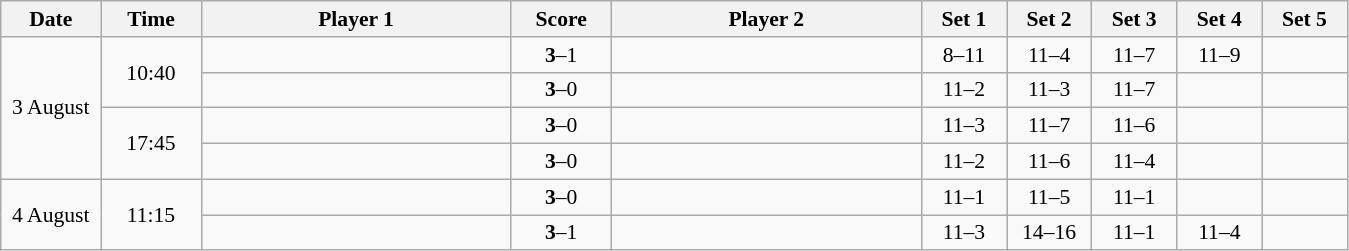<table class="wikitable" style="text-align: center; font-size:90% ">
<tr>
<th width="60">Date</th>
<th width="60">Time</th>
<th align="right" width="200">Player 1</th>
<th width="60">Score</th>
<th align="left" width="200">Player 2</th>
<th width="50">Set 1</th>
<th width="50">Set 2</th>
<th width="50">Set 3</th>
<th width="50">Set 4</th>
<th width="50">Set 5</th>
</tr>
<tr>
<td rowspan=4>3 August</td>
<td rowspan=2>10:40</td>
<td align=left><strong></strong></td>
<td align=center><strong>3</strong>–1</td>
<td align=left></td>
<td>8–11</td>
<td>11–4</td>
<td>11–7</td>
<td>11–9</td>
<td></td>
</tr>
<tr>
<td align=left><strong></strong></td>
<td align=center><strong>3</strong>–0</td>
<td align=left></td>
<td>11–2</td>
<td>11–3</td>
<td>11–7</td>
<td></td>
<td></td>
</tr>
<tr>
<td rowspan=2>17:45</td>
<td align=left><strong></strong></td>
<td align=center><strong>3</strong>–0</td>
<td align=left></td>
<td>11–3</td>
<td>11–7</td>
<td>11–6</td>
<td></td>
<td></td>
</tr>
<tr>
<td align=left><strong></strong></td>
<td align=center><strong>3</strong>–0</td>
<td align=left></td>
<td>11–2</td>
<td>11–6</td>
<td>11–4</td>
<td></td>
<td></td>
</tr>
<tr>
<td rowspan=2>4 August</td>
<td rowspan=2>11:15</td>
<td align=left><strong></strong></td>
<td align=center><strong>3</strong>–0</td>
<td align=left></td>
<td>11–1</td>
<td>11–5</td>
<td>11–1</td>
<td></td>
<td></td>
</tr>
<tr>
<td align=left><strong></strong></td>
<td align=center><strong>3</strong>–1</td>
<td align=left></td>
<td>11–3</td>
<td>14–16</td>
<td>11–1</td>
<td>11–4</td>
<td></td>
</tr>
</table>
